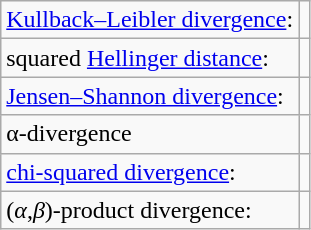<table class="wikitable">
<tr>
<td><a href='#'>Kullback–Leibler divergence</a>:</td>
<td></td>
</tr>
<tr>
<td>squared <a href='#'>Hellinger distance</a>:</td>
<td></td>
</tr>
<tr>
<td><a href='#'>Jensen–Shannon divergence</a>:</td>
<td></td>
</tr>
<tr>
<td>α-divergence</td>
<td></td>
</tr>
<tr>
<td><a href='#'>chi-squared divergence</a>:</td>
<td></td>
</tr>
<tr>
<td>(<em>α</em>,<em>β</em>)-product divergence:</td>
<td></td>
</tr>
</table>
